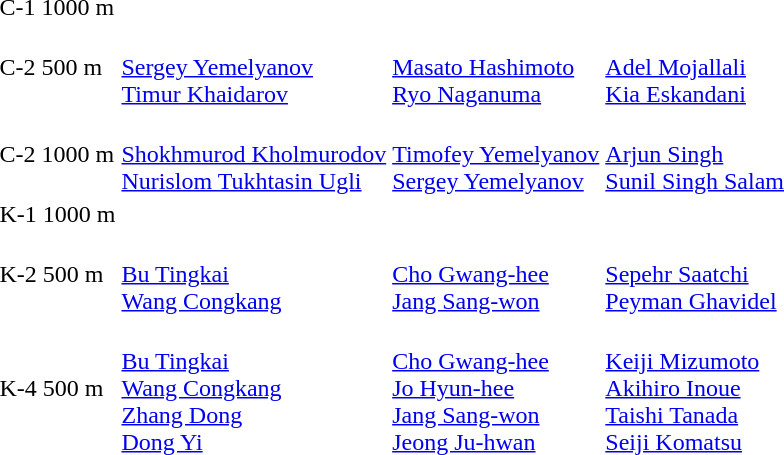<table>
<tr>
<td>C-1 1000 m<br></td>
<td></td>
<td></td>
<td></td>
</tr>
<tr>
<td>C-2 500 m<br></td>
<td><br><a href='#'>Sergey Yemelyanov</a><br><a href='#'>Timur Khaidarov</a></td>
<td><br><a href='#'>Masato Hashimoto</a><br><a href='#'>Ryo Naganuma</a></td>
<td><br><a href='#'>Adel Mojallali</a><br><a href='#'>Kia Eskandani</a></td>
</tr>
<tr>
<td>C-2 1000 m<br></td>
<td><br><a href='#'>Shokhmurod Kholmurodov</a><br><a href='#'>Nurislom Tukhtasin Ugli</a></td>
<td><br><a href='#'>Timofey Yemelyanov</a><br><a href='#'>Sergey Yemelyanov</a></td>
<td><br><a href='#'>Arjun Singh</a><br><a href='#'>Sunil Singh Salam</a></td>
</tr>
<tr>
<td>K-1 1000 m<br></td>
<td></td>
<td></td>
<td></td>
</tr>
<tr>
<td>K-2 500 m<br></td>
<td><br><a href='#'>Bu Tingkai</a><br><a href='#'>Wang Congkang</a></td>
<td><br><a href='#'>Cho Gwang-hee</a><br><a href='#'>Jang Sang-won</a></td>
<td><br><a href='#'>Sepehr Saatchi</a><br><a href='#'>Peyman Ghavidel</a></td>
</tr>
<tr>
<td>K-4 500 m<br></td>
<td><br><a href='#'>Bu Tingkai</a><br><a href='#'>Wang Congkang</a><br><a href='#'>Zhang Dong</a><br><a href='#'>Dong Yi</a></td>
<td><br><a href='#'>Cho Gwang-hee</a><br><a href='#'>Jo Hyun-hee</a><br><a href='#'>Jang Sang-won</a><br><a href='#'>Jeong Ju-hwan</a></td>
<td><br><a href='#'>Keiji Mizumoto</a><br><a href='#'>Akihiro Inoue</a><br><a href='#'>Taishi Tanada</a><br><a href='#'>Seiji Komatsu</a></td>
</tr>
</table>
